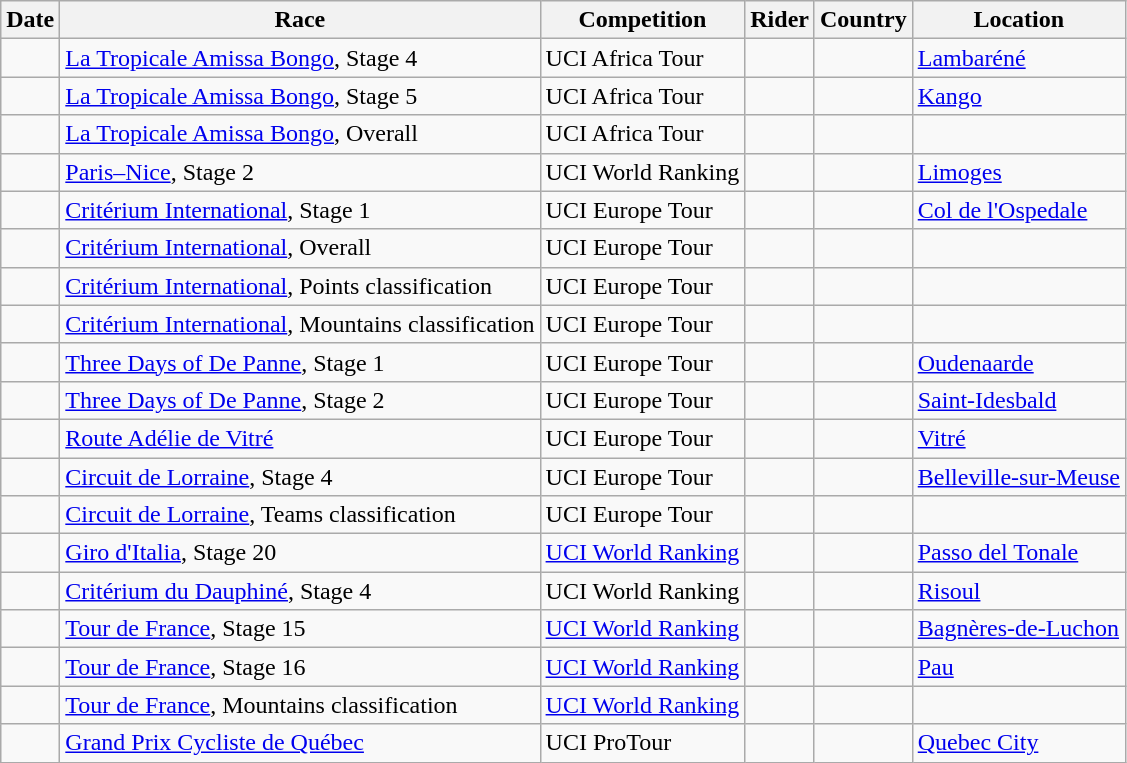<table class="wikitable sortable">
<tr>
<th>Date</th>
<th>Race</th>
<th>Competition</th>
<th>Rider</th>
<th>Country</th>
<th>Location</th>
</tr>
<tr>
<td></td>
<td><a href='#'>La Tropicale Amissa Bongo</a>, Stage 4</td>
<td>UCI Africa Tour</td>
<td></td>
<td></td>
<td><a href='#'>Lambaréné</a></td>
</tr>
<tr>
<td></td>
<td><a href='#'>La Tropicale Amissa Bongo</a>, Stage 5</td>
<td>UCI Africa Tour</td>
<td></td>
<td></td>
<td><a href='#'>Kango</a></td>
</tr>
<tr>
<td></td>
<td><a href='#'>La Tropicale Amissa Bongo</a>, Overall</td>
<td>UCI Africa Tour</td>
<td></td>
<td></td>
<td></td>
</tr>
<tr>
<td></td>
<td><a href='#'>Paris–Nice</a>, Stage 2</td>
<td>UCI World Ranking</td>
<td></td>
<td></td>
<td><a href='#'>Limoges</a></td>
</tr>
<tr>
<td></td>
<td><a href='#'>Critérium International</a>, Stage 1</td>
<td>UCI Europe Tour</td>
<td></td>
<td></td>
<td><a href='#'>Col de l'Ospedale</a></td>
</tr>
<tr>
<td></td>
<td><a href='#'>Critérium International</a>, Overall</td>
<td>UCI Europe Tour</td>
<td></td>
<td></td>
<td></td>
</tr>
<tr>
<td></td>
<td><a href='#'>Critérium International</a>, Points classification</td>
<td>UCI Europe Tour</td>
<td></td>
<td></td>
<td></td>
</tr>
<tr>
<td></td>
<td><a href='#'>Critérium International</a>, Mountains classification</td>
<td>UCI Europe Tour</td>
<td></td>
<td></td>
<td></td>
</tr>
<tr>
<td></td>
<td><a href='#'>Three Days of De Panne</a>, Stage 1</td>
<td>UCI Europe Tour</td>
<td></td>
<td></td>
<td><a href='#'>Oudenaarde</a></td>
</tr>
<tr>
<td></td>
<td><a href='#'>Three Days of De Panne</a>, Stage 2</td>
<td>UCI Europe Tour</td>
<td></td>
<td></td>
<td><a href='#'>Saint-Idesbald</a></td>
</tr>
<tr>
<td></td>
<td><a href='#'>Route Adélie de Vitré</a></td>
<td>UCI Europe Tour</td>
<td></td>
<td></td>
<td><a href='#'>Vitré</a></td>
</tr>
<tr>
<td></td>
<td><a href='#'>Circuit de Lorraine</a>, Stage 4</td>
<td>UCI Europe Tour</td>
<td></td>
<td></td>
<td><a href='#'>Belleville-sur-Meuse</a></td>
</tr>
<tr>
<td></td>
<td><a href='#'>Circuit de Lorraine</a>, Teams classification</td>
<td>UCI Europe Tour</td>
<td align="center"></td>
<td></td>
<td></td>
</tr>
<tr>
<td></td>
<td><a href='#'>Giro d'Italia</a>, Stage 20</td>
<td><a href='#'>UCI World Ranking</a></td>
<td></td>
<td></td>
<td><a href='#'>Passo del Tonale</a></td>
</tr>
<tr>
<td></td>
<td><a href='#'>Critérium du Dauphiné</a>, Stage 4</td>
<td>UCI World Ranking</td>
<td></td>
<td></td>
<td><a href='#'>Risoul</a></td>
</tr>
<tr>
<td></td>
<td><a href='#'>Tour de France</a>, Stage 15</td>
<td><a href='#'>UCI World Ranking</a></td>
<td></td>
<td></td>
<td><a href='#'>Bagnères-de-Luchon</a></td>
</tr>
<tr>
<td></td>
<td><a href='#'>Tour de France</a>, Stage 16</td>
<td><a href='#'>UCI World Ranking</a></td>
<td></td>
<td></td>
<td><a href='#'>Pau</a></td>
</tr>
<tr>
<td></td>
<td><a href='#'>Tour de France</a>, Mountains classification</td>
<td><a href='#'>UCI World Ranking</a></td>
<td></td>
<td></td>
<td></td>
</tr>
<tr>
<td></td>
<td><a href='#'>Grand Prix Cycliste de Québec</a></td>
<td>UCI ProTour</td>
<td></td>
<td></td>
<td><a href='#'>Quebec City</a></td>
</tr>
</table>
